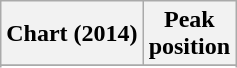<table class="wikitable sortable plainrowheaders">
<tr>
<th scope="col">Chart (2014)</th>
<th scope="col">Peak<br>position</th>
</tr>
<tr>
</tr>
<tr>
</tr>
</table>
